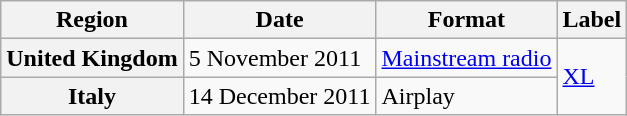<table class="wikitable plainrowheaders">
<tr>
<th scope="col">Region</th>
<th scope="col">Date</th>
<th scope="col">Format</th>
<th scope="col">Label</th>
</tr>
<tr>
<th scope="row">United Kingdom</th>
<td>5 November 2011</td>
<td><a href='#'>Mainstream radio</a></td>
<td rowspan="2"><a href='#'>XL</a></td>
</tr>
<tr>
<th scope="row">Italy</th>
<td>14 December 2011</td>
<td>Airplay</td>
</tr>
</table>
